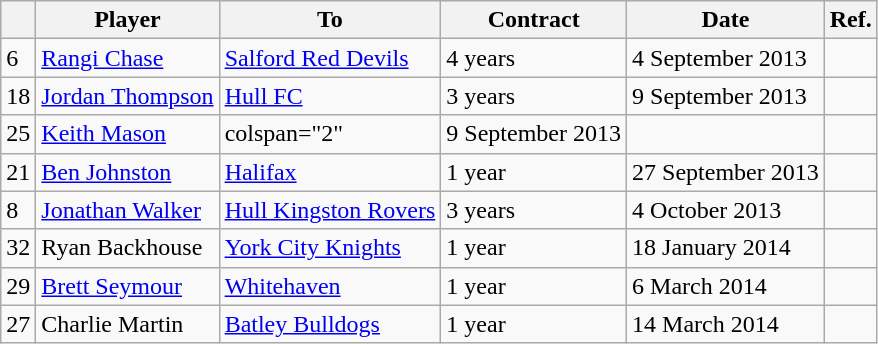<table class="wikitable defaultleft col1center">
<tr>
<th></th>
<th>Player</th>
<th>To</th>
<th>Contract</th>
<th>Date</th>
<th>Ref.</th>
</tr>
<tr>
<td>6</td>
<td> <a href='#'>Rangi Chase</a></td>
<td> <a href='#'>Salford Red Devils</a></td>
<td>4 years</td>
<td>4 September 2013</td>
<td></td>
</tr>
<tr>
<td>18</td>
<td> <a href='#'>Jordan Thompson</a></td>
<td> <a href='#'>Hull FC</a></td>
<td>3 years</td>
<td>9 September 2013</td>
<td></td>
</tr>
<tr>
<td>25</td>
<td> <a href='#'>Keith Mason</a></td>
<td>colspan="2" </td>
<td>9 September 2013</td>
<td></td>
</tr>
<tr>
<td>21</td>
<td> <a href='#'>Ben Johnston</a></td>
<td> <a href='#'>Halifax</a></td>
<td>1 year</td>
<td>27 September 2013</td>
<td></td>
</tr>
<tr>
<td>8</td>
<td> <a href='#'>Jonathan Walker</a></td>
<td> <a href='#'>Hull Kingston Rovers</a></td>
<td>3 years</td>
<td>4 October 2013</td>
<td></td>
</tr>
<tr>
<td>32</td>
<td> Ryan Backhouse</td>
<td> <a href='#'>York City Knights</a></td>
<td>1 year</td>
<td>18 January 2014</td>
<td></td>
</tr>
<tr>
<td>29</td>
<td> <a href='#'>Brett Seymour</a></td>
<td> <a href='#'>Whitehaven</a></td>
<td>1 year</td>
<td>6 March 2014</td>
<td></td>
</tr>
<tr>
<td>27</td>
<td> Charlie Martin</td>
<td> <a href='#'>Batley Bulldogs</a></td>
<td>1 year</td>
<td>14 March 2014</td>
<td></td>
</tr>
</table>
